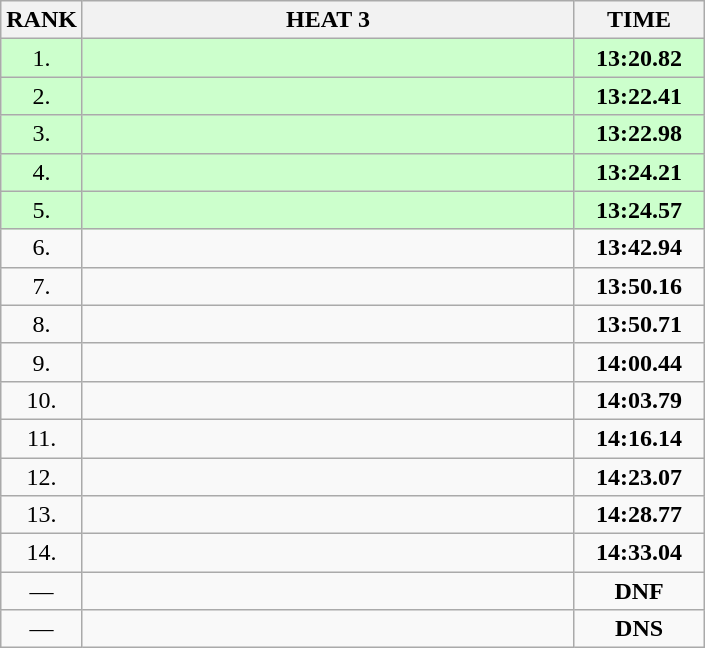<table class="wikitable" style="border-collapse: collapse; font-size: 100%;">
<tr>
<th>RANK</th>
<th style="width: 20em">HEAT 3</th>
<th style="width: 5em">TIME</th>
</tr>
<tr style="background:#ccffcc;">
<td align="center">1.</td>
<td></td>
<td align="center"><strong>13:20.82</strong></td>
</tr>
<tr style="background:#ccffcc;">
<td align="center">2.</td>
<td></td>
<td align="center"><strong>13:22.41</strong></td>
</tr>
<tr style="background:#ccffcc;">
<td align="center">3.</td>
<td></td>
<td align="center"><strong>13:22.98</strong></td>
</tr>
<tr style="background:#ccffcc;">
<td align="center">4.</td>
<td></td>
<td align="center"><strong>13:24.21</strong></td>
</tr>
<tr style="background:#ccffcc;">
<td align="center">5.</td>
<td></td>
<td align="center"><strong>13:24.57</strong></td>
</tr>
<tr>
<td align="center">6.</td>
<td></td>
<td align="center"><strong>13:42.94</strong></td>
</tr>
<tr>
<td align="center">7.</td>
<td></td>
<td align="center"><strong>13:50.16</strong></td>
</tr>
<tr>
<td align="center">8.</td>
<td></td>
<td align="center"><strong>13:50.71</strong></td>
</tr>
<tr>
<td align="center">9.</td>
<td></td>
<td align="center"><strong>14:00.44</strong></td>
</tr>
<tr>
<td align="center">10.</td>
<td></td>
<td align="center"><strong>14:03.79</strong></td>
</tr>
<tr>
<td align="center">11.</td>
<td></td>
<td align="center"><strong>14:16.14</strong></td>
</tr>
<tr>
<td align="center">12.</td>
<td></td>
<td align="center"><strong>14:23.07</strong></td>
</tr>
<tr>
<td align="center">13.</td>
<td></td>
<td align="center"><strong>14:28.77</strong></td>
</tr>
<tr>
<td align="center">14.</td>
<td></td>
<td align="center"><strong>14:33.04</strong></td>
</tr>
<tr>
<td align="center">—</td>
<td></td>
<td align="center"><strong>DNF</strong></td>
</tr>
<tr>
<td align="center">—</td>
<td></td>
<td align="center"><strong>DNS</strong></td>
</tr>
</table>
